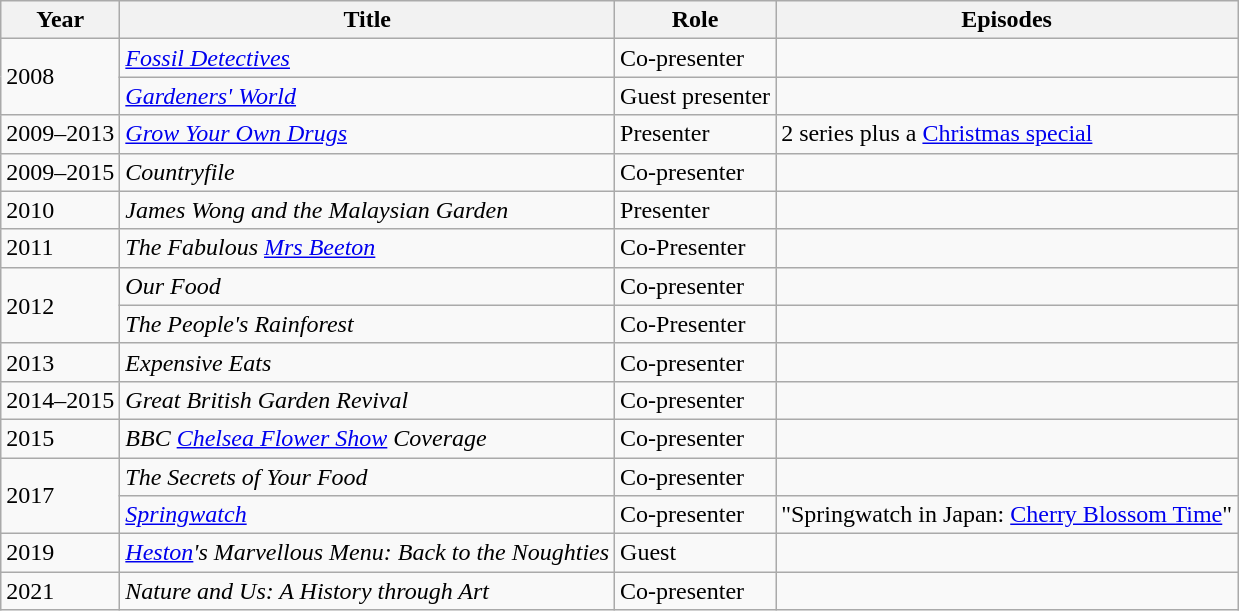<table class="wikitable">
<tr>
<th>Year</th>
<th>Title</th>
<th>Role</th>
<th>Episodes</th>
</tr>
<tr>
<td rowspan=2>2008</td>
<td><em><a href='#'>Fossil Detectives</a></em></td>
<td>Co-presenter</td>
<td></td>
</tr>
<tr>
<td><em><a href='#'>Gardeners' World</a></em></td>
<td>Guest presenter</td>
<td></td>
</tr>
<tr>
<td>2009–2013</td>
<td><em><a href='#'>Grow Your Own Drugs</a></em></td>
<td>Presenter</td>
<td>2 series plus a <a href='#'>Christmas special</a></td>
</tr>
<tr>
<td>2009–2015</td>
<td><em>Countryfile</em></td>
<td>Co-presenter</td>
<td></td>
</tr>
<tr>
<td>2010</td>
<td><em>James Wong and the Malaysian Garden</em></td>
<td>Presenter</td>
<td></td>
</tr>
<tr>
<td>2011</td>
<td><em>The Fabulous <a href='#'>Mrs Beeton</a></em></td>
<td>Co-Presenter</td>
<td></td>
</tr>
<tr>
<td rowspan=2>2012</td>
<td><em>Our Food</em></td>
<td>Co-presenter</td>
<td></td>
</tr>
<tr>
<td><em>The People's Rainforest</em></td>
<td>Co-Presenter</td>
<td></td>
</tr>
<tr>
<td>2013</td>
<td><em>Expensive Eats</em></td>
<td>Co-presenter</td>
<td></td>
</tr>
<tr>
<td>2014–2015</td>
<td><em>Great British Garden Revival</em></td>
<td>Co-presenter</td>
<td></td>
</tr>
<tr>
<td>2015</td>
<td><em>BBC <a href='#'>Chelsea Flower Show</a> Coverage</em></td>
<td>Co-presenter</td>
<td></td>
</tr>
<tr>
<td rowspan="2">2017</td>
<td><em>The Secrets of Your Food</em></td>
<td>Co-presenter</td>
<td></td>
</tr>
<tr>
<td><em><a href='#'>Springwatch</a></em></td>
<td>Co-presenter</td>
<td>"Springwatch in Japan: <a href='#'>Cherry Blossom Time</a>"</td>
</tr>
<tr>
<td>2019</td>
<td><em><a href='#'>Heston</a>'s Marvellous Menu: Back to the Noughties</em></td>
<td>Guest</td>
<td></td>
</tr>
<tr>
<td>2021</td>
<td><em>Nature and Us: A History through Art</em></td>
<td>Co-presenter</td>
<td></td>
</tr>
</table>
